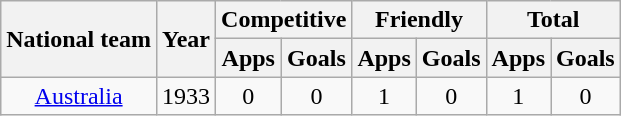<table class="wikitable" style="text-align:center">
<tr>
<th rowspan="2">National team</th>
<th rowspan="2">Year</th>
<th colspan="2">Competitive</th>
<th colspan="2">Friendly</th>
<th colspan="2">Total</th>
</tr>
<tr>
<th>Apps</th>
<th>Goals</th>
<th>Apps</th>
<th>Goals</th>
<th>Apps</th>
<th>Goals</th>
</tr>
<tr>
<td><a href='#'>Australia</a></td>
<td>1933</td>
<td>0</td>
<td>0</td>
<td>1</td>
<td>0</td>
<td>1</td>
<td>0</td>
</tr>
</table>
